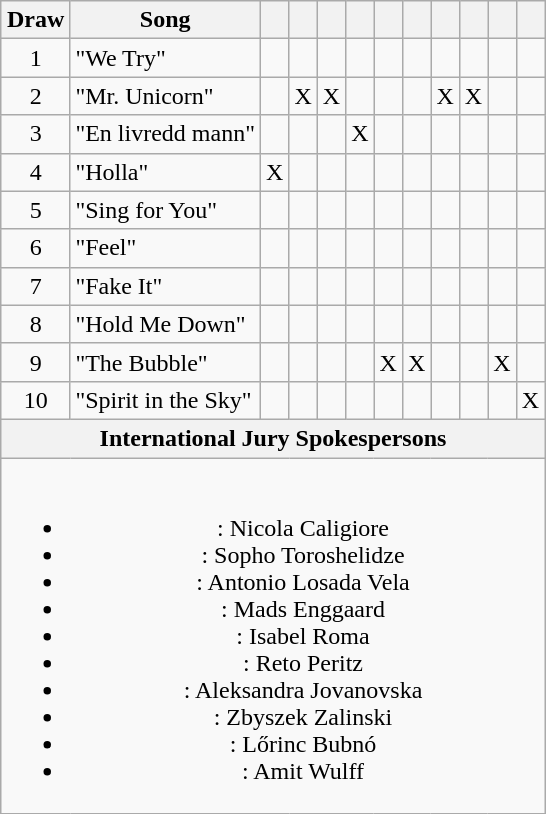<table class="wikitable collapsible" style="margin: 1em auto 1em auto; text-align:center;">
<tr>
<th>Draw</th>
<th>Song</th>
<th></th>
<th></th>
<th></th>
<th></th>
<th></th>
<th></th>
<th></th>
<th></th>
<th></th>
<th></th>
</tr>
<tr>
<td>1</td>
<td align="left">"We Try"</td>
<td></td>
<td></td>
<td></td>
<td></td>
<td></td>
<td></td>
<td></td>
<td></td>
<td></td>
<td></td>
</tr>
<tr>
<td>2</td>
<td align="left">"Mr. Unicorn"</td>
<td></td>
<td>X</td>
<td>X</td>
<td></td>
<td></td>
<td></td>
<td>X</td>
<td>X</td>
<td></td>
<td></td>
</tr>
<tr>
<td>3</td>
<td align="left">"En livredd mann"</td>
<td></td>
<td></td>
<td></td>
<td>X</td>
<td></td>
<td></td>
<td></td>
<td></td>
<td></td>
<td></td>
</tr>
<tr>
<td>4</td>
<td align="left">"Holla"</td>
<td>X</td>
<td></td>
<td></td>
<td></td>
<td></td>
<td></td>
<td></td>
<td></td>
<td></td>
<td></td>
</tr>
<tr>
<td>5</td>
<td align="left">"Sing for You"</td>
<td></td>
<td></td>
<td></td>
<td></td>
<td></td>
<td></td>
<td></td>
<td></td>
<td></td>
<td></td>
</tr>
<tr>
<td>6</td>
<td align="left">"Feel"</td>
<td></td>
<td></td>
<td></td>
<td></td>
<td></td>
<td></td>
<td></td>
<td></td>
<td></td>
<td></td>
</tr>
<tr>
<td>7</td>
<td align="left">"Fake It"</td>
<td></td>
<td></td>
<td></td>
<td></td>
<td></td>
<td></td>
<td></td>
<td></td>
<td></td>
<td></td>
</tr>
<tr>
<td>8</td>
<td align="left">"Hold Me Down"</td>
<td></td>
<td></td>
<td></td>
<td></td>
<td></td>
<td></td>
<td></td>
<td></td>
<td></td>
<td></td>
</tr>
<tr>
<td>9</td>
<td align="left">"The Bubble"</td>
<td></td>
<td></td>
<td></td>
<td></td>
<td>X</td>
<td>X</td>
<td></td>
<td></td>
<td>X</td>
<td></td>
</tr>
<tr>
<td>10</td>
<td align="left">"Spirit in the Sky"</td>
<td></td>
<td></td>
<td></td>
<td></td>
<td></td>
<td></td>
<td></td>
<td></td>
<td></td>
<td>X</td>
</tr>
<tr>
<th colspan="12">International Jury Spokespersons</th>
</tr>
<tr>
<td colspan="12"><br><ul><li>: Nicola Caligiore</li><li>: Sopho Toroshelidze</li><li>: Antonio Losada Vela</li><li>: Mads Enggaard</li><li>: Isabel Roma</li><li>: Reto Peritz</li><li>: Aleksandra Jovanovska</li><li>: Zbyszek Zalinski</li><li>: Lőrinc Bubnó</li><li>: Amit Wulff</li></ul></td>
</tr>
</table>
